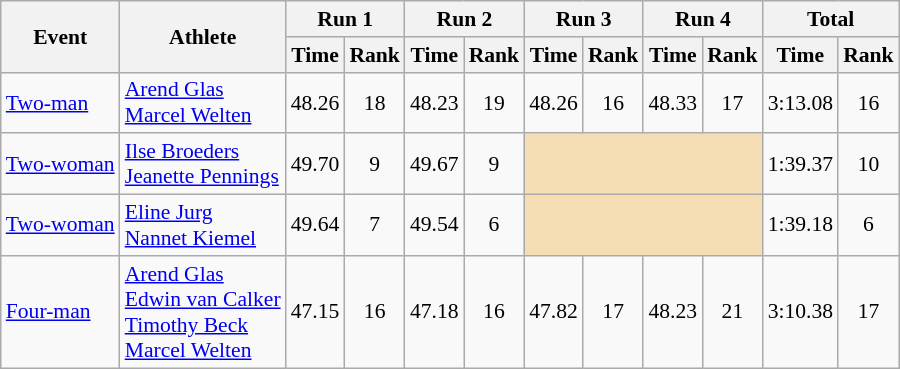<table class="wikitable" style="font-size:90%">
<tr>
<th rowspan="2">Event</th>
<th rowspan="2">Athlete</th>
<th colspan="2">Run 1</th>
<th colspan="2">Run 2</th>
<th colspan="2">Run 3</th>
<th colspan="2">Run 4</th>
<th colspan="2">Total</th>
</tr>
<tr>
<th>Time</th>
<th>Rank</th>
<th>Time</th>
<th>Rank</th>
<th>Time</th>
<th>Rank</th>
<th>Time</th>
<th>Rank</th>
<th>Time</th>
<th>Rank</th>
</tr>
<tr>
<td><a href='#'>Two-man</a></td>
<td><a href='#'>Arend Glas</a><br><a href='#'>Marcel Welten</a></td>
<td align="center">48.26</td>
<td align="center">18</td>
<td align="center">48.23</td>
<td align="center">19</td>
<td align="center">48.26</td>
<td align="center">16</td>
<td align="center">48.33</td>
<td align="center">17</td>
<td align="center">3:13.08</td>
<td align="center">16</td>
</tr>
<tr>
<td><a href='#'>Two-woman</a></td>
<td><a href='#'>Ilse Broeders</a><br><a href='#'>Jeanette Pennings</a></td>
<td align="center">49.70</td>
<td align="center">9</td>
<td align="center">49.67</td>
<td align="center">9</td>
<td colspan=4 bgcolor=wheat></td>
<td align="center">1:39.37</td>
<td align="center">10</td>
</tr>
<tr>
<td><a href='#'>Two-woman</a></td>
<td><a href='#'>Eline Jurg</a><br><a href='#'>Nannet Kiemel</a></td>
<td align="center">49.64</td>
<td align="center">7</td>
<td align="center">49.54</td>
<td align="center">6</td>
<td colspan=4 bgcolor=wheat></td>
<td align="center">1:39.18</td>
<td align="center">6</td>
</tr>
<tr>
<td><a href='#'>Four-man</a></td>
<td><a href='#'>Arend Glas</a><br><a href='#'>Edwin van Calker</a><br><a href='#'>Timothy Beck</a><br><a href='#'>Marcel Welten</a></td>
<td align="center">47.15</td>
<td align="center">16</td>
<td align="center">47.18</td>
<td align="center">16</td>
<td align="center">47.82</td>
<td align="center">17</td>
<td align="center">48.23</td>
<td align="center">21</td>
<td align="center">3:10.38</td>
<td align="center">17</td>
</tr>
</table>
